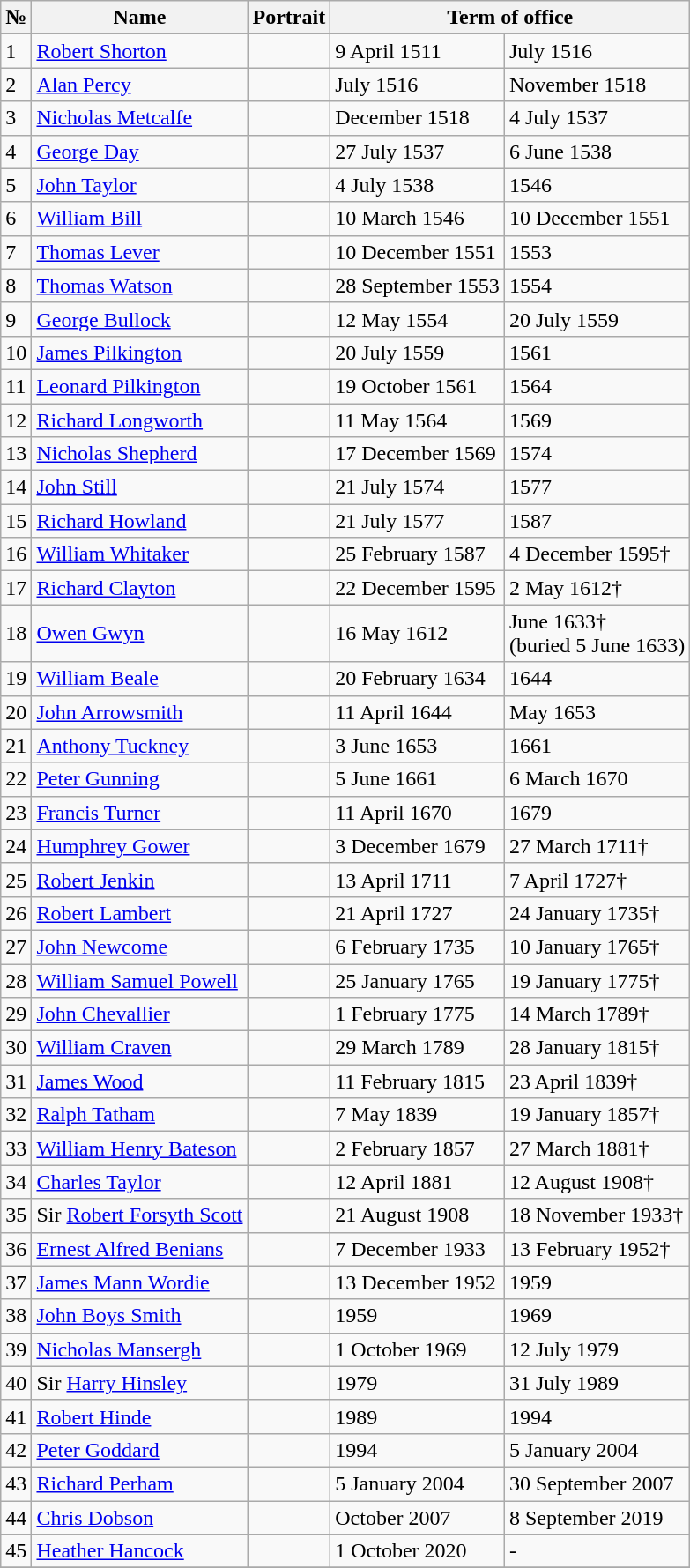<table class="wikitable">
<tr>
<th>№</th>
<th>Name</th>
<th>Portrait</th>
<th colspan=2>Term of office</th>
</tr>
<tr>
<td>1</td>
<td><a href='#'>Robert Shorton</a></td>
<td></td>
<td>9 April 1511</td>
<td>July 1516</td>
</tr>
<tr>
<td>2</td>
<td><a href='#'>Alan Percy</a></td>
<td></td>
<td>July 1516</td>
<td>November 1518</td>
</tr>
<tr>
<td>3</td>
<td><a href='#'>Nicholas Metcalfe</a></td>
<td></td>
<td>December 1518</td>
<td>4 July 1537</td>
</tr>
<tr>
<td>4</td>
<td><a href='#'>George Day</a></td>
<td></td>
<td>27 July 1537</td>
<td>6 June 1538</td>
</tr>
<tr>
<td>5</td>
<td><a href='#'>John Taylor</a></td>
<td></td>
<td>4 July 1538</td>
<td>1546</td>
</tr>
<tr>
<td>6</td>
<td><a href='#'>William Bill</a></td>
<td></td>
<td>10 March 1546</td>
<td>10 December 1551</td>
</tr>
<tr>
<td>7</td>
<td><a href='#'>Thomas Lever</a></td>
<td></td>
<td>10 December 1551</td>
<td>1553</td>
</tr>
<tr>
<td>8</td>
<td><a href='#'>Thomas Watson</a></td>
<td></td>
<td>28 September 1553</td>
<td>1554</td>
</tr>
<tr>
<td>9</td>
<td><a href='#'>George Bullock</a></td>
<td></td>
<td>12 May 1554</td>
<td>20 July 1559</td>
</tr>
<tr>
<td>10</td>
<td><a href='#'>James Pilkington</a></td>
<td></td>
<td>20 July 1559</td>
<td>1561</td>
</tr>
<tr>
<td>11</td>
<td><a href='#'>Leonard Pilkington</a></td>
<td></td>
<td>19 October 1561</td>
<td>1564</td>
</tr>
<tr>
<td>12</td>
<td><a href='#'>Richard Longworth</a></td>
<td></td>
<td>11 May 1564</td>
<td>1569</td>
</tr>
<tr>
<td>13</td>
<td><a href='#'>Nicholas Shepherd</a></td>
<td></td>
<td>17 December 1569</td>
<td>1574</td>
</tr>
<tr>
<td>14</td>
<td><a href='#'>John Still</a></td>
<td></td>
<td>21 July 1574</td>
<td>1577</td>
</tr>
<tr>
<td>15</td>
<td><a href='#'>Richard Howland</a></td>
<td></td>
<td>21 July 1577</td>
<td>1587</td>
</tr>
<tr>
<td>16</td>
<td><a href='#'>William Whitaker</a></td>
<td></td>
<td>25 February 1587</td>
<td>4 December 1595†</td>
</tr>
<tr>
<td>17</td>
<td><a href='#'>Richard Clayton</a></td>
<td></td>
<td>22 December 1595</td>
<td>2 May 1612†</td>
</tr>
<tr>
<td>18</td>
<td><a href='#'>Owen Gwyn</a></td>
<td></td>
<td>16 May 1612</td>
<td>June 1633† <br> (buried 5 June 1633)</td>
</tr>
<tr>
<td>19</td>
<td><a href='#'>William Beale</a></td>
<td></td>
<td>20 February 1634</td>
<td>1644</td>
</tr>
<tr>
<td>20</td>
<td><a href='#'>John Arrowsmith</a></td>
<td></td>
<td>11 April 1644</td>
<td>May 1653</td>
</tr>
<tr>
<td>21</td>
<td><a href='#'>Anthony Tuckney</a></td>
<td></td>
<td>3 June 1653</td>
<td>1661</td>
</tr>
<tr>
<td>22</td>
<td><a href='#'>Peter Gunning</a></td>
<td></td>
<td>5 June 1661</td>
<td>6 March 1670</td>
</tr>
<tr>
<td>23</td>
<td><a href='#'>Francis Turner</a></td>
<td></td>
<td>11 April 1670</td>
<td>1679</td>
</tr>
<tr>
<td>24</td>
<td><a href='#'>Humphrey Gower</a></td>
<td></td>
<td>3 December 1679</td>
<td>27 March 1711†</td>
</tr>
<tr>
<td>25</td>
<td><a href='#'>Robert Jenkin</a></td>
<td></td>
<td>13 April 1711</td>
<td>7 April 1727†</td>
</tr>
<tr>
<td>26</td>
<td><a href='#'>Robert Lambert</a></td>
<td></td>
<td>21 April 1727</td>
<td>24 January 1735†</td>
</tr>
<tr>
<td>27</td>
<td><a href='#'>John Newcome</a></td>
<td></td>
<td>6 February 1735</td>
<td>10 January 1765†</td>
</tr>
<tr>
<td>28</td>
<td><a href='#'>William Samuel Powell</a></td>
<td></td>
<td>25 January 1765</td>
<td>19 January 1775†</td>
</tr>
<tr>
<td>29</td>
<td><a href='#'>John Chevallier</a></td>
<td></td>
<td>1 February 1775</td>
<td>14 March 1789†</td>
</tr>
<tr>
<td>30</td>
<td><a href='#'>William Craven</a></td>
<td></td>
<td>29 March 1789</td>
<td>28 January 1815†</td>
</tr>
<tr>
<td>31</td>
<td><a href='#'>James Wood</a></td>
<td></td>
<td>11 February 1815</td>
<td>23 April 1839†</td>
</tr>
<tr>
<td>32</td>
<td><a href='#'>Ralph Tatham</a></td>
<td></td>
<td>7 May 1839</td>
<td>19 January 1857†</td>
</tr>
<tr>
<td>33</td>
<td><a href='#'>William Henry Bateson</a></td>
<td></td>
<td>2 February 1857</td>
<td>27 March 1881†</td>
</tr>
<tr>
<td>34</td>
<td><a href='#'>Charles Taylor</a></td>
<td></td>
<td>12 April 1881</td>
<td>12 August 1908†</td>
</tr>
<tr>
<td>35</td>
<td>Sir <a href='#'>Robert Forsyth Scott</a></td>
<td></td>
<td>21 August 1908</td>
<td>18 November 1933†</td>
</tr>
<tr>
<td>36</td>
<td><a href='#'>Ernest Alfred Benians</a></td>
<td></td>
<td>7 December 1933</td>
<td>13 February 1952†</td>
</tr>
<tr>
<td>37</td>
<td><a href='#'>James Mann Wordie</a></td>
<td></td>
<td>13 December 1952</td>
<td>1959</td>
</tr>
<tr>
<td>38</td>
<td><a href='#'>John Boys Smith</a></td>
<td></td>
<td>1959</td>
<td>1969</td>
</tr>
<tr>
<td>39</td>
<td><a href='#'>Nicholas Mansergh</a></td>
<td></td>
<td>1 October 1969</td>
<td>12 July 1979</td>
</tr>
<tr>
<td>40</td>
<td>Sir <a href='#'>Harry Hinsley</a></td>
<td></td>
<td>1979</td>
<td>31 July 1989</td>
</tr>
<tr>
<td>41</td>
<td><a href='#'>Robert Hinde</a></td>
<td></td>
<td>1989</td>
<td>1994</td>
</tr>
<tr>
<td>42</td>
<td><a href='#'>Peter Goddard</a></td>
<td></td>
<td>1994</td>
<td>5 January 2004</td>
</tr>
<tr>
<td>43</td>
<td><a href='#'>Richard Perham</a></td>
<td></td>
<td>5 January 2004</td>
<td>30 September 2007</td>
</tr>
<tr>
<td>44</td>
<td><a href='#'>Chris Dobson</a></td>
<td></td>
<td>October 2007</td>
<td>8 September 2019</td>
</tr>
<tr>
<td>45</td>
<td><a href='#'>Heather Hancock</a></td>
<td></td>
<td>1 October 2020</td>
<td>-</td>
</tr>
<tr>
</tr>
</table>
